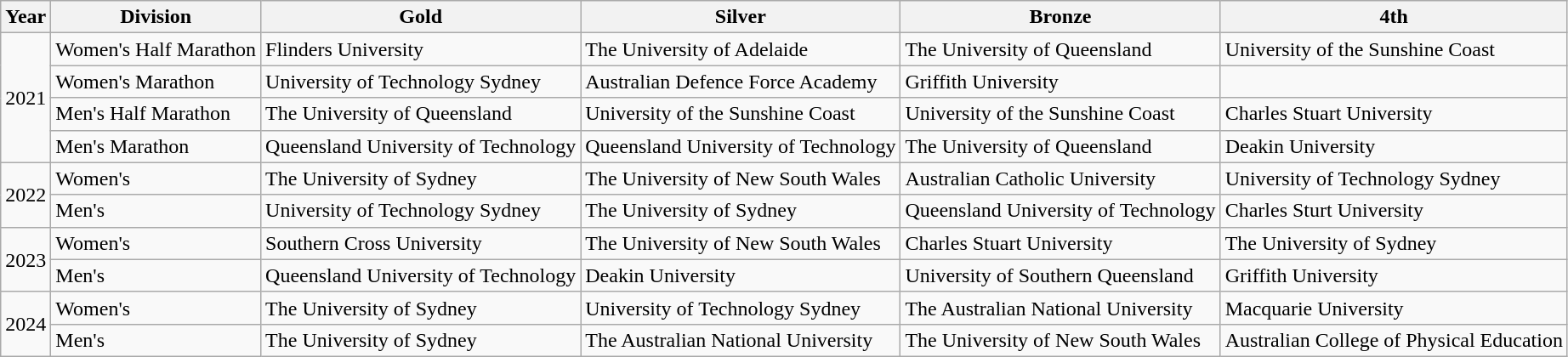<table class="wikitable">
<tr>
<th>Year</th>
<th>Division</th>
<th>Gold</th>
<th>Silver</th>
<th>Bronze</th>
<th>4th</th>
</tr>
<tr>
<td rowspan="4">2021</td>
<td>Women's Half Marathon</td>
<td>Flinders University</td>
<td>The University of Adelaide</td>
<td>The University of Queensland</td>
<td>University of the Sunshine Coast</td>
</tr>
<tr>
<td>Women's Marathon</td>
<td>University of Technology Sydney</td>
<td>Australian Defence Force Academy</td>
<td>Griffith University</td>
<td></td>
</tr>
<tr>
<td>Men's Half Marathon</td>
<td>The University of Queensland</td>
<td>University of the Sunshine Coast</td>
<td>University of the Sunshine Coast</td>
<td>Charles Stuart University</td>
</tr>
<tr>
<td>Men's Marathon</td>
<td>Queensland University of Technology</td>
<td>Queensland University of Technology</td>
<td>The University of Queensland</td>
<td>Deakin University</td>
</tr>
<tr>
<td rowspan="2">2022</td>
<td>Women's</td>
<td>The University of Sydney</td>
<td>The University of New South Wales</td>
<td>Australian Catholic University</td>
<td>University of Technology Sydney</td>
</tr>
<tr>
<td>Men's</td>
<td>University of Technology Sydney</td>
<td>The University of Sydney</td>
<td>Queensland University of Technology</td>
<td>Charles Sturt University</td>
</tr>
<tr>
<td rowspan="2">2023</td>
<td>Women's</td>
<td>Southern Cross University</td>
<td>The University of New South Wales</td>
<td>Charles Stuart University</td>
<td>The University of Sydney</td>
</tr>
<tr>
<td>Men's</td>
<td>Queensland University of Technology</td>
<td>Deakin University</td>
<td>University of Southern Queensland</td>
<td>Griffith University</td>
</tr>
<tr>
<td rowspan="2">2024</td>
<td>Women's</td>
<td>The University of Sydney</td>
<td>University of Technology Sydney</td>
<td>The Australian National University</td>
<td>Macquarie University</td>
</tr>
<tr>
<td>Men's</td>
<td>The University of Sydney</td>
<td>The Australian National University</td>
<td>The University of New South Wales</td>
<td>Australian College of Physical Education</td>
</tr>
</table>
